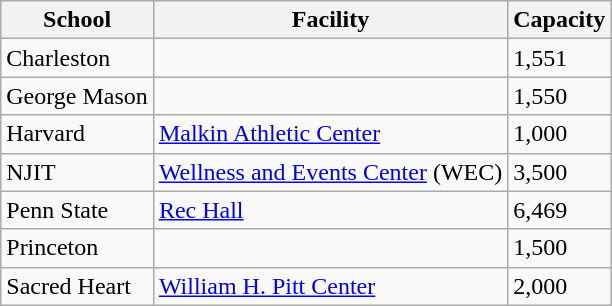<table class="wikitable sortable">
<tr>
<th>School</th>
<th>Facility</th>
<th>Capacity</th>
</tr>
<tr>
<td>Charleston</td>
<td> </td>
<td>1,551</td>
</tr>
<tr>
<td>George Mason</td>
<td></td>
<td>1,550</td>
</tr>
<tr>
<td>Harvard</td>
<td><a href='#'>Malkin Athletic Center</a></td>
<td>1,000</td>
</tr>
<tr>
<td>NJIT</td>
<td><a href='#'>Wellness and Events Center</a> (WEC)</td>
<td>3,500</td>
</tr>
<tr>
<td>Penn State</td>
<td><a href='#'>Rec Hall</a></td>
<td>6,469</td>
</tr>
<tr>
<td>Princeton</td>
<td> </td>
<td>1,500</td>
</tr>
<tr>
<td>Sacred Heart</td>
<td><a href='#'>William H. Pitt Center</a></td>
<td>2,000</td>
</tr>
</table>
